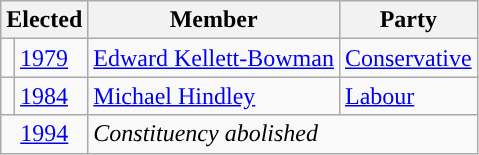<table class="wikitable">
<tr>
<th colspan = "2">Elected</th>
<th>Member</th>
<th>Party</th>
</tr>
<tr>
<td style="background-color: "></td>
<td><a href='#'>1979</a></td>
<td><a href='#'>Edward Kellett-Bowman</a></td>
<td><a href='#'>Conservative</a></td>
</tr>
<tr>
<td style="background-color: "></td>
<td><a href='#'>1984</a></td>
<td><a href='#'>Michael Hindley</a></td>
<td><a href='#'>Labour</a></td>
</tr>
<tr>
<td colspan="2" align="center"><a href='#'>1994</a></td>
<td colspan="2"><em>Constituency abolished</em></td>
</tr>
</table>
